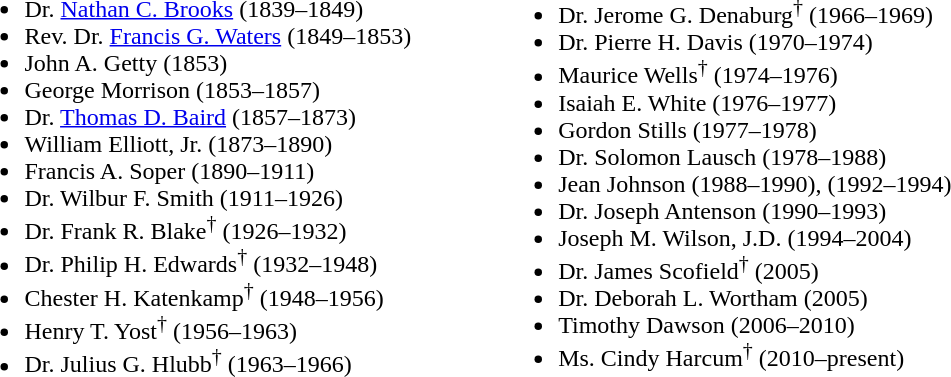<table>
<tr>
<td valign="top"><br><ul><li>Dr. <a href='#'>Nathan C. Brooks</a> (1839–1849)</li><li>Rev. Dr. <a href='#'>Francis G. Waters</a> (1849–1853)</li><li>John A. Getty (1853)</li><li>George Morrison (1853–1857)</li><li>Dr. <a href='#'>Thomas D. Baird</a> (1857–1873)</li><li>William Elliott, Jr. (1873–1890)</li><li>Francis A. Soper (1890–1911)</li><li>Dr. Wilbur F. Smith (1911–1926)</li><li>Dr. Frank R. Blake<sup>†</sup> (1926–1932)</li><li>Dr. Philip H. Edwards<sup>†</sup> (1932–1948)</li><li>Chester H. Katenkamp<sup>†</sup> (1948–1956)</li><li>Henry T. Yost<sup>†</sup> (1956–1963)</li><li>Dr. Julius G. Hlubb<sup>†</sup> (1963–1966)</li></ul></td>
<td width="50"> </td>
<td valign="top"><br><ul><li>Dr. Jerome G. Denaburg<sup>†</sup> (1966–1969)</li><li>Dr. Pierre H. Davis (1970–1974)</li><li>Maurice Wells<sup>†</sup> (1974–1976)</li><li>Isaiah E. White (1976–1977)</li><li>Gordon Stills (1977–1978)</li><li>Dr. Solomon Lausch (1978–1988)</li><li>Jean Johnson (1988–1990), (1992–1994)</li><li>Dr. Joseph Antenson (1990–1993)</li><li>Joseph M. Wilson, J.D. (1994–2004)</li><li>Dr. James Scofield<sup>†</sup> (2005)</li><li>Dr. Deborah L. Wortham (2005)</li><li>Timothy Dawson (2006–2010)</li><li>Ms. Cindy Harcum<sup>†</sup> (2010–present)</li></ul></td>
</tr>
</table>
